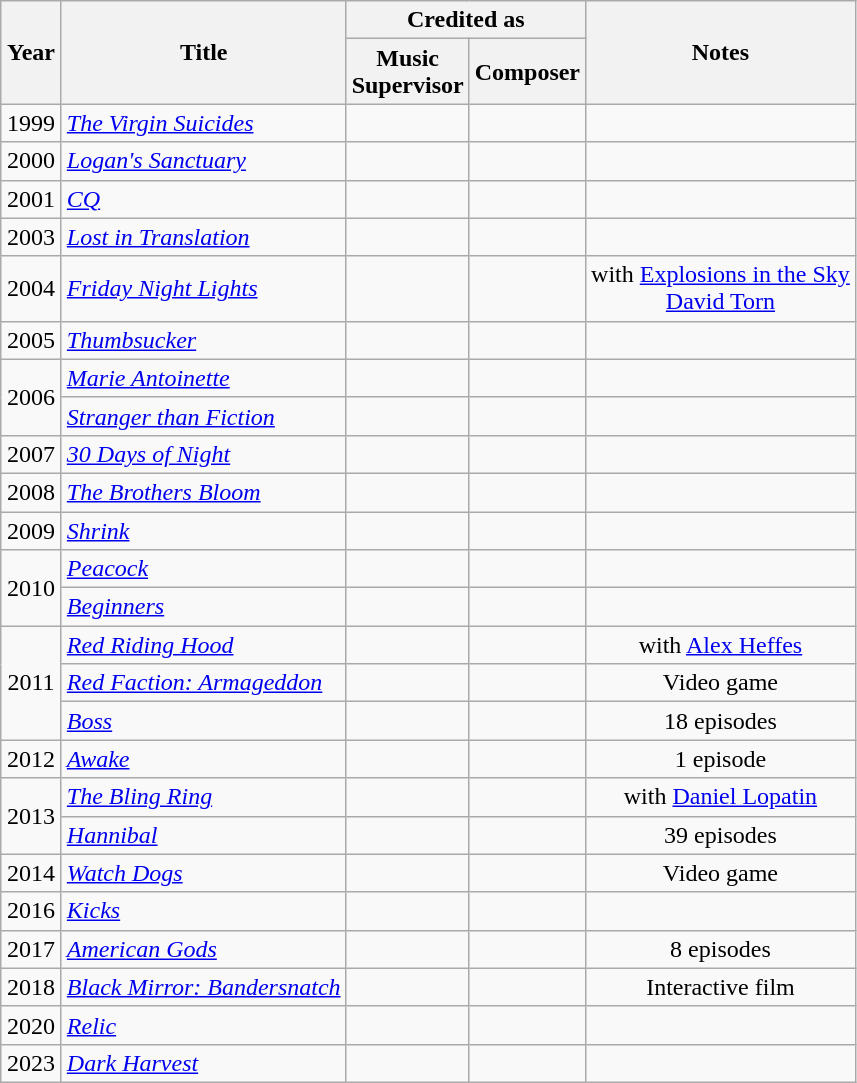<table class="wikitable" style="text-align:center; margin-right:auto; margin-right:auto">
<tr>
<th rowspan="2" style="width:33px;">Year</th>
<th rowspan="2">Title</th>
<th colspan="2">Credited as</th>
<th rowspan="2">Notes</th>
</tr>
<tr>
<th width=65>Music Supervisor</th>
<th width=65>Composer</th>
</tr>
<tr>
<td>1999</td>
<td style="text-align:left;"><em><a href='#'>The Virgin Suicides</a></em></td>
<td></td>
<td></td>
<td></td>
</tr>
<tr>
<td>2000</td>
<td style="text-align:left;"><em><a href='#'>Logan's Sanctuary</a></em></td>
<td></td>
<td></td>
<td></td>
</tr>
<tr>
<td>2001</td>
<td style="text-align:left;"><em><a href='#'>CQ</a></em></td>
<td></td>
<td></td>
<td></td>
</tr>
<tr>
<td>2003</td>
<td style="text-align:left;"><em><a href='#'>Lost in Translation</a></em></td>
<td></td>
<td></td>
<td></td>
</tr>
<tr>
<td>2004</td>
<td style="text-align:left;"><em><a href='#'>Friday Night Lights</a></em></td>
<td></td>
<td></td>
<td>with <a href='#'>Explosions in the Sky</a><br><a href='#'>David Torn</a></td>
</tr>
<tr>
<td>2005</td>
<td style="text-align:left;"><em><a href='#'>Thumbsucker</a></em></td>
<td></td>
<td></td>
<td></td>
</tr>
<tr>
<td rowspan="2">2006</td>
<td style="text-align:left;"><em><a href='#'>Marie Antoinette</a></em></td>
<td></td>
<td></td>
<td></td>
</tr>
<tr>
<td style="text-align:left;"><em><a href='#'>Stranger than Fiction</a></em></td>
<td></td>
<td></td>
<td></td>
</tr>
<tr>
<td>2007</td>
<td style="text-align:left;"><em><a href='#'>30 Days of Night</a></em></td>
<td></td>
<td></td>
<td></td>
</tr>
<tr>
<td>2008</td>
<td style="text-align:left;"><em><a href='#'>The Brothers Bloom</a></em></td>
<td></td>
<td></td>
<td></td>
</tr>
<tr>
<td>2009</td>
<td style="text-align:left;"><em><a href='#'>Shrink</a></em></td>
<td></td>
<td></td>
<td></td>
</tr>
<tr>
<td rowspan="2">2010</td>
<td style="text-align:left;"><em><a href='#'>Peacock</a></em></td>
<td></td>
<td></td>
<td></td>
</tr>
<tr>
<td style="text-align:left;"><em><a href='#'>Beginners</a></em></td>
<td></td>
<td></td>
<td></td>
</tr>
<tr>
<td rowspan="3">2011</td>
<td style="text-align:left;"><em><a href='#'>Red Riding Hood</a></em></td>
<td></td>
<td></td>
<td>with <a href='#'>Alex Heffes</a></td>
</tr>
<tr>
<td style="text-align:left;"><em><a href='#'>Red Faction: Armageddon</a></em></td>
<td></td>
<td></td>
<td>Video game</td>
</tr>
<tr>
<td style="text-align:left;"><em><a href='#'>Boss</a></em></td>
<td></td>
<td></td>
<td>18 episodes</td>
</tr>
<tr>
<td>2012</td>
<td style="text-align:left;"><em><a href='#'>Awake</a></em></td>
<td></td>
<td></td>
<td>1 episode</td>
</tr>
<tr>
<td rowspan="2">2013</td>
<td style="text-align:left;"><em><a href='#'>The Bling Ring</a></em></td>
<td></td>
<td></td>
<td>with <a href='#'> Daniel Lopatin</a></td>
</tr>
<tr>
<td style="text-align:left;"><em><a href='#'>Hannibal</a></em></td>
<td></td>
<td></td>
<td>39 episodes</td>
</tr>
<tr>
<td>2014</td>
<td style="text-align:left;"><em><a href='#'>Watch Dogs</a></em></td>
<td></td>
<td></td>
<td>Video game</td>
</tr>
<tr>
<td>2016</td>
<td style="text-align:left;"><em><a href='#'>Kicks</a></em></td>
<td></td>
<td></td>
<td></td>
</tr>
<tr>
<td>2017</td>
<td style="text-align:left;"><em><a href='#'>American Gods</a></em></td>
<td></td>
<td></td>
<td>8 episodes</td>
</tr>
<tr>
<td>2018</td>
<td style="text-align:left;"><em><a href='#'>Black Mirror: Bandersnatch</a></em></td>
<td></td>
<td></td>
<td>Interactive film</td>
</tr>
<tr>
<td>2020</td>
<td style="text-align:left;"><em><a href='#'>Relic</a></em></td>
<td></td>
<td></td>
<td></td>
</tr>
<tr>
<td>2023</td>
<td style="text-align:left;"><em><a href='#'>Dark Harvest</a></em></td>
<td></td>
<td></td>
<td></td>
</tr>
</table>
